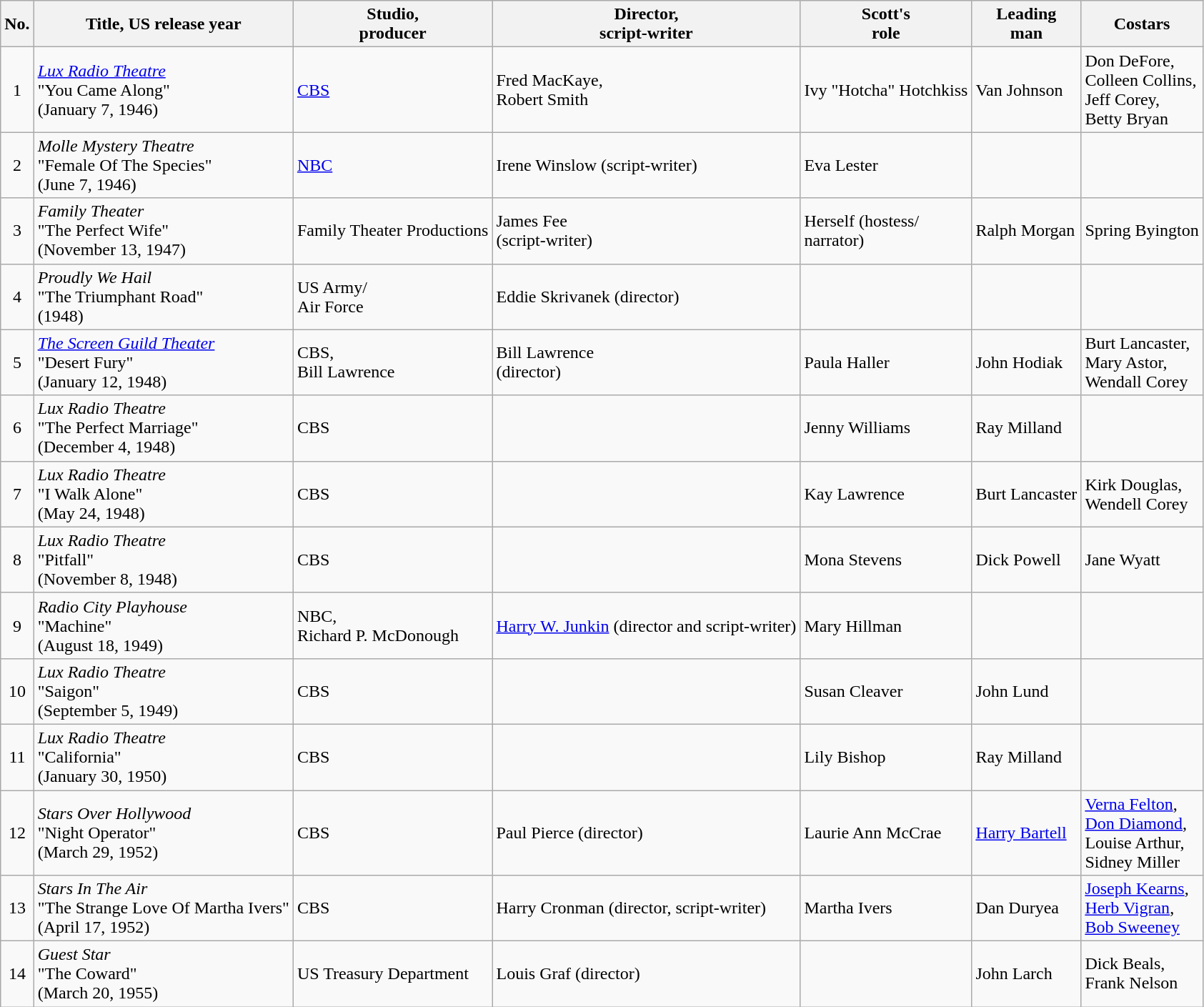<table class=wikitable>
<tr>
<th>No.</th>
<th>Title, US release year</th>
<th>Studio,<br>producer</th>
<th>Director,<br>script-writer</th>
<th>Scott's<br>role</th>
<th>Leading<br>man</th>
<th>Costars</th>
</tr>
<tr>
<td align=center>1</td>
<td><em><a href='#'>Lux Radio Theatre</a></em><br>"You Came Along"<br>(January 7, 1946)</td>
<td><a href='#'>CBS</a></td>
<td>Fred MacKaye,<br>Robert Smith</td>
<td>Ivy "Hotcha" Hotchkiss</td>
<td>Van Johnson</td>
<td>Don DeFore,<br>Colleen Collins,<br>Jeff Corey,<br>Betty Bryan</td>
</tr>
<tr>
<td align=center>2</td>
<td><em>Molle Mystery Theatre</em><br>"Female Of The Species"<br>(June 7, 1946)</td>
<td><a href='#'>NBC</a></td>
<td>Irene Winslow (script-writer)</td>
<td>Eva Lester</td>
<td></td>
<td></td>
</tr>
<tr>
<td align=center>3</td>
<td><em>Family Theater</em><br>"The Perfect Wife"<br>(November 13, 1947)</td>
<td>Family Theater Productions</td>
<td>James Fee<br>(script-writer)</td>
<td>Herself (hostess/<br>narrator)</td>
<td>Ralph Morgan</td>
<td>Spring Byington</td>
</tr>
<tr>
<td align=center>4</td>
<td><em>Proudly We Hail</em><br>"The Triumphant Road"<br>(1948)</td>
<td>US Army/<br>Air Force</td>
<td>Eddie Skrivanek (director)</td>
<td></td>
<td></td>
<td></td>
</tr>
<tr>
<td align=center>5</td>
<td><em><a href='#'>The Screen Guild Theater</a></em><br>"Desert Fury"<br>(January 12, 1948)</td>
<td>CBS,<br>Bill Lawrence</td>
<td>Bill Lawrence<br>(director)</td>
<td>Paula Haller</td>
<td>John Hodiak</td>
<td>Burt Lancaster,<br>Mary Astor,<br>Wendall Corey</td>
</tr>
<tr>
<td align=center>6</td>
<td><em>Lux Radio Theatre</em><br>"The Perfect Marriage"<br>(December 4, 1948)</td>
<td>CBS</td>
<td></td>
<td>Jenny Williams</td>
<td>Ray Milland</td>
<td></td>
</tr>
<tr>
<td align=center>7</td>
<td><em>Lux Radio Theatre</em><br>"I Walk Alone"<br>(May 24, 1948)</td>
<td>CBS</td>
<td></td>
<td>Kay Lawrence</td>
<td>Burt Lancaster</td>
<td>Kirk Douglas,<br>Wendell Corey</td>
</tr>
<tr>
<td align=center>8</td>
<td><em>Lux Radio Theatre</em><br>"Pitfall"<br>(November 8, 1948)</td>
<td>CBS</td>
<td></td>
<td>Mona Stevens</td>
<td>Dick Powell</td>
<td>Jane Wyatt</td>
</tr>
<tr>
<td align=center>9</td>
<td><em>Radio City Playhouse</em><br>"Machine"<br>(August 18, 1949)</td>
<td>NBC,<br>Richard P. McDonough</td>
<td><a href='#'>Harry W. Junkin</a> (director and script-writer)</td>
<td>Mary Hillman</td>
<td></td>
<td></td>
</tr>
<tr>
<td align=center>10</td>
<td><em>Lux Radio Theatre</em><br>"Saigon"<br>(September 5, 1949)</td>
<td>CBS</td>
<td></td>
<td>Susan Cleaver</td>
<td>John Lund</td>
<td></td>
</tr>
<tr>
<td align=center>11</td>
<td><em>Lux Radio Theatre</em><br>"California"<br>(January 30, 1950)</td>
<td>CBS</td>
<td></td>
<td>Lily Bishop</td>
<td>Ray Milland</td>
<td></td>
</tr>
<tr>
<td align=center>12</td>
<td><em>Stars Over Hollywood</em><br>"Night Operator"<br>(March 29, 1952)</td>
<td>CBS</td>
<td>Paul Pierce (director)</td>
<td>Laurie Ann McCrae</td>
<td><a href='#'>Harry Bartell</a></td>
<td><a href='#'>Verna Felton</a>,<br><a href='#'>Don Diamond</a>,<br>Louise Arthur,<br>Sidney Miller</td>
</tr>
<tr>
<td align=center>13</td>
<td><em>Stars In The Air</em><br>"The Strange Love Of Martha Ivers"<br>(April 17, 1952)</td>
<td>CBS</td>
<td>Harry Cronman (director, script-writer)</td>
<td>Martha Ivers</td>
<td>Dan Duryea</td>
<td><a href='#'>Joseph Kearns</a>,<br><a href='#'>Herb Vigran</a>,<br><a href='#'>Bob Sweeney</a></td>
</tr>
<tr>
<td align=center>14</td>
<td><em>Guest Star</em><br>"The Coward"<br>(March 20, 1955)</td>
<td>US Treasury Department</td>
<td>Louis Graf (director)</td>
<td></td>
<td>John Larch</td>
<td>Dick Beals,<br>Frank Nelson</td>
</tr>
</table>
